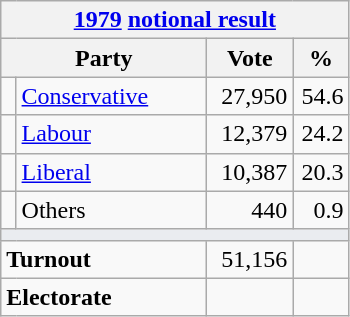<table class="wikitable">
<tr>
<th colspan="4"><a href='#'>1979</a> <a href='#'>notional result</a></th>
</tr>
<tr>
<th bgcolor="#DDDDFF" width="130px" colspan="2">Party</th>
<th bgcolor="#DDDDFF" width="50px">Vote</th>
<th bgcolor="#DDDDFF" width="30px">%</th>
</tr>
<tr>
<td></td>
<td><a href='#'>Conservative</a></td>
<td align=right>27,950</td>
<td align=right>54.6</td>
</tr>
<tr>
<td></td>
<td><a href='#'>Labour</a></td>
<td align=right>12,379</td>
<td align=right>24.2</td>
</tr>
<tr>
<td></td>
<td><a href='#'>Liberal</a></td>
<td align=right>10,387</td>
<td align=right>20.3</td>
</tr>
<tr>
<td></td>
<td>Others</td>
<td align=right>440</td>
<td align=right>0.9</td>
</tr>
<tr>
<td colspan="4" bgcolor="#EAECF0"></td>
</tr>
<tr>
<td colspan="2"><strong>Turnout</strong></td>
<td align=right>51,156</td>
<td align=right></td>
</tr>
<tr>
<td colspan="2"><strong>Electorate</strong></td>
<td align=right></td>
</tr>
</table>
